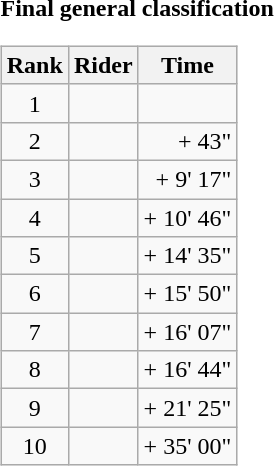<table>
<tr>
<td><strong>Final general classification</strong><br><table class="wikitable">
<tr>
<th scope="col">Rank</th>
<th scope="col">Rider</th>
<th scope="col">Time</th>
</tr>
<tr>
<td style="text-align:center;">1</td>
<td></td>
<td style="text-align:right;"></td>
</tr>
<tr>
<td style="text-align:center;">2</td>
<td></td>
<td style="text-align:right;">+ 43"</td>
</tr>
<tr>
<td style="text-align:center;">3</td>
<td></td>
<td style="text-align:right;">+ 9' 17"</td>
</tr>
<tr>
<td style="text-align:center;">4</td>
<td></td>
<td style="text-align:right;">+ 10' 46"</td>
</tr>
<tr>
<td style="text-align:center;">5</td>
<td></td>
<td style="text-align:right;">+ 14' 35"</td>
</tr>
<tr>
<td style="text-align:center;">6</td>
<td></td>
<td style="text-align:right;">+ 15' 50"</td>
</tr>
<tr>
<td style="text-align:center;">7</td>
<td></td>
<td style="text-align:right;">+ 16' 07"</td>
</tr>
<tr>
<td style="text-align:center;">8</td>
<td></td>
<td style="text-align:right;">+ 16' 44"</td>
</tr>
<tr>
<td style="text-align:center;">9</td>
<td></td>
<td style="text-align:right;">+ 21' 25"</td>
</tr>
<tr>
<td style="text-align:center;">10</td>
<td></td>
<td style="text-align:right;">+ 35' 00"</td>
</tr>
</table>
</td>
</tr>
</table>
